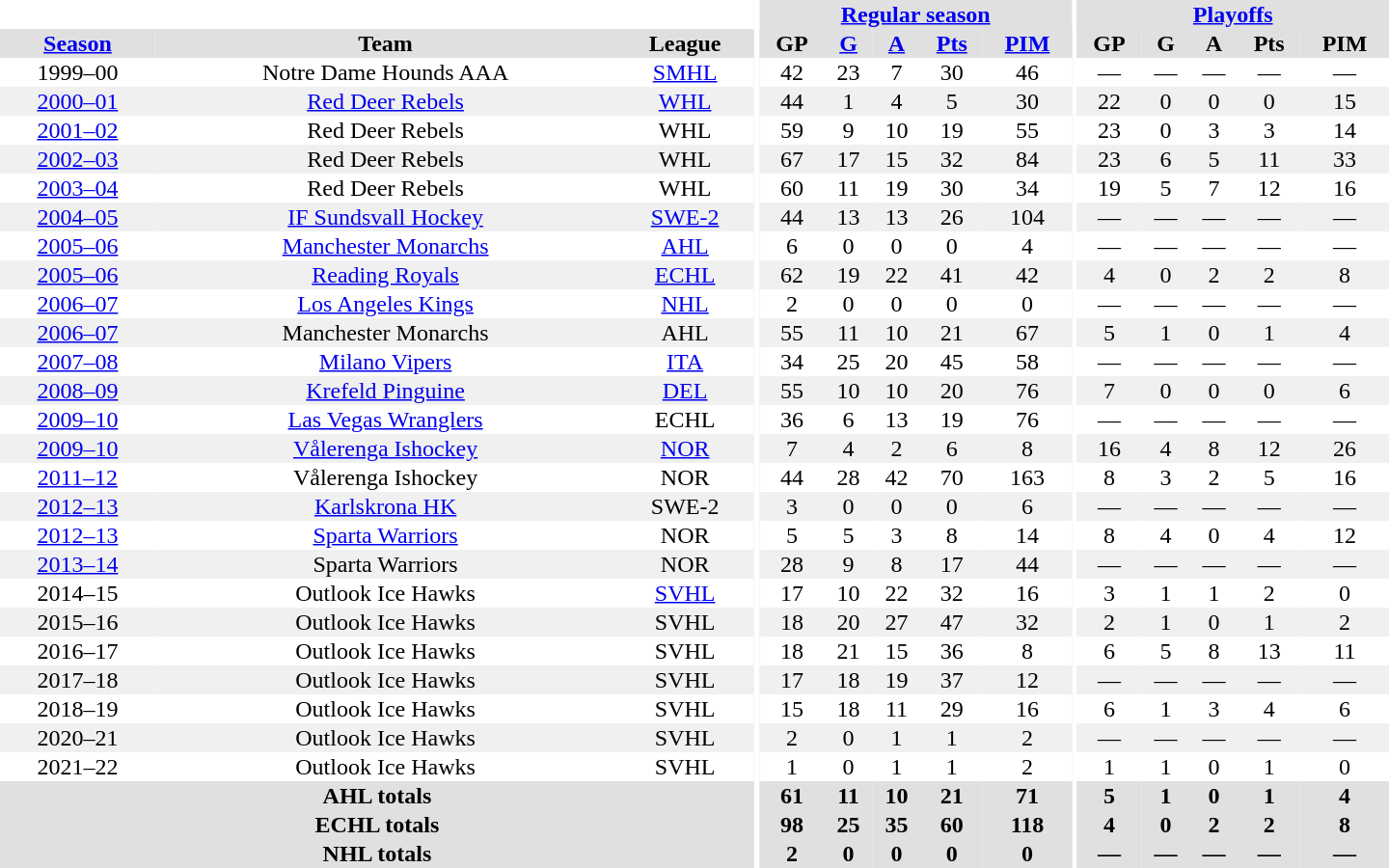<table border="0" cellpadding="1" cellspacing="0" style="text-align:center; width:60em">
<tr bgcolor="#e0e0e0">
<th colspan="3" bgcolor="#ffffff"></th>
<th rowspan="100" bgcolor="#ffffff"></th>
<th colspan="5"><a href='#'>Regular season</a></th>
<th rowspan="100" bgcolor="#ffffff"></th>
<th colspan="5"><a href='#'>Playoffs</a></th>
</tr>
<tr bgcolor="#e0e0e0">
<th><a href='#'>Season</a></th>
<th>Team</th>
<th>League</th>
<th>GP</th>
<th><a href='#'>G</a></th>
<th><a href='#'>A</a></th>
<th><a href='#'>Pts</a></th>
<th><a href='#'>PIM</a></th>
<th>GP</th>
<th>G</th>
<th>A</th>
<th>Pts</th>
<th>PIM</th>
</tr>
<tr>
<td>1999–00</td>
<td>Notre Dame Hounds AAA</td>
<td><a href='#'>SMHL</a></td>
<td>42</td>
<td>23</td>
<td>7</td>
<td>30</td>
<td>46</td>
<td>—</td>
<td>—</td>
<td>—</td>
<td>—</td>
<td>—</td>
</tr>
<tr bgcolor="#f0f0f0">
<td><a href='#'>2000–01</a></td>
<td><a href='#'>Red Deer Rebels</a></td>
<td><a href='#'>WHL</a></td>
<td>44</td>
<td>1</td>
<td>4</td>
<td>5</td>
<td>30</td>
<td>22</td>
<td>0</td>
<td>0</td>
<td>0</td>
<td>15</td>
</tr>
<tr>
<td><a href='#'>2001–02</a></td>
<td>Red Deer Rebels</td>
<td>WHL</td>
<td>59</td>
<td>9</td>
<td>10</td>
<td>19</td>
<td>55</td>
<td>23</td>
<td>0</td>
<td>3</td>
<td>3</td>
<td>14</td>
</tr>
<tr bgcolor="#f0f0f0">
<td><a href='#'>2002–03</a></td>
<td>Red Deer Rebels</td>
<td>WHL</td>
<td>67</td>
<td>17</td>
<td>15</td>
<td>32</td>
<td>84</td>
<td>23</td>
<td>6</td>
<td>5</td>
<td>11</td>
<td>33</td>
</tr>
<tr>
<td><a href='#'>2003–04</a></td>
<td>Red Deer Rebels</td>
<td>WHL</td>
<td>60</td>
<td>11</td>
<td>19</td>
<td>30</td>
<td>34</td>
<td>19</td>
<td>5</td>
<td>7</td>
<td>12</td>
<td>16</td>
</tr>
<tr bgcolor="#f0f0f0">
<td><a href='#'>2004–05</a></td>
<td><a href='#'>IF Sundsvall Hockey</a></td>
<td><a href='#'>SWE-2</a></td>
<td>44</td>
<td>13</td>
<td>13</td>
<td>26</td>
<td>104</td>
<td>—</td>
<td>—</td>
<td>—</td>
<td>—</td>
<td>—</td>
</tr>
<tr>
<td><a href='#'>2005–06</a></td>
<td><a href='#'>Manchester Monarchs</a></td>
<td><a href='#'>AHL</a></td>
<td>6</td>
<td>0</td>
<td>0</td>
<td>0</td>
<td>4</td>
<td>—</td>
<td>—</td>
<td>—</td>
<td>—</td>
<td>—</td>
</tr>
<tr bgcolor="#f0f0f0">
<td><a href='#'>2005–06</a></td>
<td><a href='#'>Reading Royals</a></td>
<td><a href='#'>ECHL</a></td>
<td>62</td>
<td>19</td>
<td>22</td>
<td>41</td>
<td>42</td>
<td>4</td>
<td>0</td>
<td>2</td>
<td>2</td>
<td>8</td>
</tr>
<tr>
<td><a href='#'>2006–07</a></td>
<td><a href='#'>Los Angeles Kings</a></td>
<td><a href='#'>NHL</a></td>
<td>2</td>
<td>0</td>
<td>0</td>
<td>0</td>
<td>0</td>
<td>—</td>
<td>—</td>
<td>—</td>
<td>—</td>
<td>—</td>
</tr>
<tr bgcolor="#f0f0f0">
<td><a href='#'>2006–07</a></td>
<td>Manchester Monarchs</td>
<td>AHL</td>
<td>55</td>
<td>11</td>
<td>10</td>
<td>21</td>
<td>67</td>
<td>5</td>
<td>1</td>
<td>0</td>
<td>1</td>
<td>4</td>
</tr>
<tr>
<td><a href='#'>2007–08</a></td>
<td><a href='#'>Milano Vipers</a></td>
<td><a href='#'>ITA</a></td>
<td>34</td>
<td>25</td>
<td>20</td>
<td>45</td>
<td>58</td>
<td>—</td>
<td>—</td>
<td>—</td>
<td>—</td>
<td>—</td>
</tr>
<tr bgcolor="#f0f0f0">
<td><a href='#'>2008–09</a></td>
<td><a href='#'>Krefeld Pinguine</a></td>
<td><a href='#'>DEL</a></td>
<td>55</td>
<td>10</td>
<td>10</td>
<td>20</td>
<td>76</td>
<td>7</td>
<td>0</td>
<td>0</td>
<td>0</td>
<td>6</td>
</tr>
<tr>
<td><a href='#'>2009–10</a></td>
<td><a href='#'>Las Vegas Wranglers</a></td>
<td>ECHL</td>
<td>36</td>
<td>6</td>
<td>13</td>
<td>19</td>
<td>76</td>
<td>—</td>
<td>—</td>
<td>—</td>
<td>—</td>
<td>—</td>
</tr>
<tr bgcolor="#f0f0f0">
<td><a href='#'>2009–10</a></td>
<td><a href='#'>Vålerenga Ishockey</a></td>
<td><a href='#'>NOR</a></td>
<td>7</td>
<td>4</td>
<td>2</td>
<td>6</td>
<td>8</td>
<td>16</td>
<td>4</td>
<td>8</td>
<td>12</td>
<td>26</td>
</tr>
<tr>
<td><a href='#'>2011–12</a></td>
<td>Vålerenga Ishockey</td>
<td>NOR</td>
<td>44</td>
<td>28</td>
<td>42</td>
<td>70</td>
<td>163</td>
<td>8</td>
<td>3</td>
<td>2</td>
<td>5</td>
<td>16</td>
</tr>
<tr bgcolor="#f0f0f0">
<td><a href='#'>2012–13</a></td>
<td><a href='#'>Karlskrona HK</a></td>
<td>SWE-2</td>
<td>3</td>
<td>0</td>
<td>0</td>
<td>0</td>
<td>6</td>
<td>—</td>
<td>—</td>
<td>—</td>
<td>—</td>
<td>—</td>
</tr>
<tr>
<td><a href='#'>2012–13</a></td>
<td><a href='#'>Sparta Warriors</a></td>
<td>NOR</td>
<td>5</td>
<td>5</td>
<td>3</td>
<td>8</td>
<td>14</td>
<td>8</td>
<td>4</td>
<td>0</td>
<td>4</td>
<td>12</td>
</tr>
<tr bgcolor="#f0f0f0">
<td><a href='#'>2013–14</a></td>
<td>Sparta Warriors</td>
<td>NOR</td>
<td>28</td>
<td>9</td>
<td>8</td>
<td>17</td>
<td>44</td>
<td>—</td>
<td>—</td>
<td>—</td>
<td>—</td>
<td>—</td>
</tr>
<tr>
<td>2014–15</td>
<td>Outlook Ice Hawks</td>
<td><a href='#'>SVHL</a></td>
<td>17</td>
<td>10</td>
<td>22</td>
<td>32</td>
<td>16</td>
<td>3</td>
<td>1</td>
<td>1</td>
<td>2</td>
<td>0</td>
</tr>
<tr bgcolor="#f0f0f0">
<td>2015–16</td>
<td>Outlook Ice Hawks</td>
<td>SVHL</td>
<td>18</td>
<td>20</td>
<td>27</td>
<td>47</td>
<td>32</td>
<td>2</td>
<td>1</td>
<td>0</td>
<td>1</td>
<td>2</td>
</tr>
<tr>
<td>2016–17</td>
<td>Outlook Ice Hawks</td>
<td>SVHL</td>
<td>18</td>
<td>21</td>
<td>15</td>
<td>36</td>
<td>8</td>
<td>6</td>
<td>5</td>
<td>8</td>
<td>13</td>
<td>11</td>
</tr>
<tr bgcolor="#f0f0f0">
<td>2017–18</td>
<td>Outlook Ice Hawks</td>
<td>SVHL</td>
<td>17</td>
<td>18</td>
<td>19</td>
<td>37</td>
<td>12</td>
<td>—</td>
<td>—</td>
<td>—</td>
<td>—</td>
<td>—</td>
</tr>
<tr>
<td>2018–19</td>
<td>Outlook Ice Hawks</td>
<td>SVHL</td>
<td>15</td>
<td>18</td>
<td>11</td>
<td>29</td>
<td>16</td>
<td>6</td>
<td>1</td>
<td>3</td>
<td>4</td>
<td>6</td>
</tr>
<tr bgcolor="#f0f0f0">
<td>2020–21</td>
<td>Outlook Ice Hawks</td>
<td>SVHL</td>
<td>2</td>
<td>0</td>
<td>1</td>
<td>1</td>
<td>2</td>
<td>—</td>
<td>—</td>
<td>—</td>
<td>—</td>
<td>—</td>
</tr>
<tr>
<td>2021–22</td>
<td>Outlook Ice Hawks</td>
<td>SVHL</td>
<td>1</td>
<td>0</td>
<td>1</td>
<td>1</td>
<td>2</td>
<td>1</td>
<td>1</td>
<td>0</td>
<td>1</td>
<td>0</td>
</tr>
<tr bgcolor="#e0e0e0">
<th colspan="3">AHL totals</th>
<th>61</th>
<th>11</th>
<th>10</th>
<th>21</th>
<th>71</th>
<th>5</th>
<th>1</th>
<th>0</th>
<th>1</th>
<th>4</th>
</tr>
<tr bgcolor="#e0e0e0">
<th colspan="3">ECHL totals</th>
<th>98</th>
<th>25</th>
<th>35</th>
<th>60</th>
<th>118</th>
<th>4</th>
<th>0</th>
<th>2</th>
<th>2</th>
<th>8</th>
</tr>
<tr bgcolor="#e0e0e0">
<th colspan="3">NHL totals</th>
<th>2</th>
<th>0</th>
<th>0</th>
<th>0</th>
<th>0</th>
<th>—</th>
<th>—</th>
<th>—</th>
<th>—</th>
<th>—</th>
</tr>
</table>
